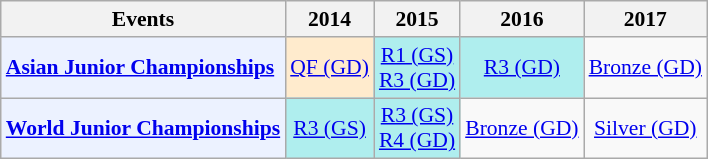<table class="wikitable" style="font-size: 90%; text-align:center">
<tr>
<th>Events</th>
<th>2014</th>
<th>2015</th>
<th>2016</th>
<th>2017</th>
</tr>
<tr>
<td bgcolor="#ECF2FF"; align="left"><strong><a href='#'>Asian Junior Championships</a></strong></td>
<td bgcolor=FFEBCD><a href='#'>QF (GD)</a></td>
<td bgcolor=AFEEEE><a href='#'>R1 (GS)</a><br><a href='#'>R3 (GD)</a></td>
<td bgcolor=AFEEEE><a href='#'>R3 (GD)</a></td>
<td> <a href='#'>Bronze (GD)</a></td>
</tr>
<tr>
<td bgcolor="#ECF2FF"; align="left"><strong><a href='#'>World Junior Championships</a></strong></td>
<td bgcolor=AFEEEE><a href='#'>R3 (GS)</a></td>
<td bgcolor=AFEEEE><a href='#'>R3 (GS)</a><br><a href='#'>R4 (GD)</a></td>
<td> <a href='#'>Bronze (GD)</a></td>
<td> <a href='#'>Silver (GD)</a></td>
</tr>
</table>
